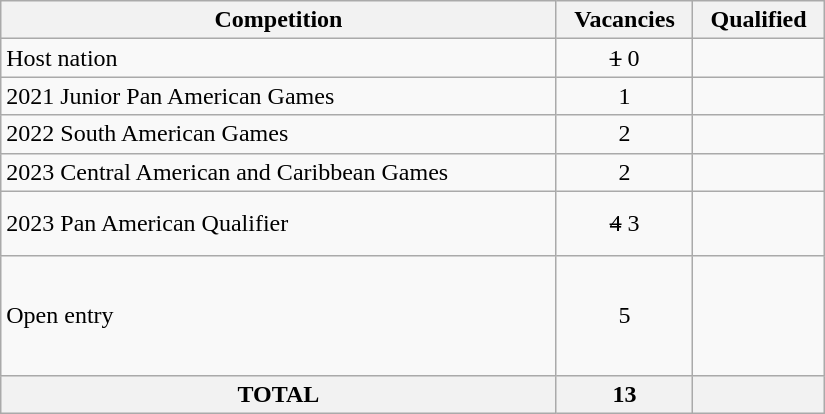<table class = "wikitable" width=550>
<tr>
<th>Competition</th>
<th>Vacancies</th>
<th>Qualified</th>
</tr>
<tr>
<td>Host nation</td>
<td align="center"><s>1</s> 0</td>
<td><s></s></td>
</tr>
<tr>
<td>2021 Junior Pan American Games</td>
<td align="center">1</td>
<td></td>
</tr>
<tr>
<td>2022 South American Games</td>
<td align="center">2</td>
<td><br></td>
</tr>
<tr>
<td>2023 Central American and Caribbean Games</td>
<td align="center">2</td>
<td><br></td>
</tr>
<tr>
<td>2023 Pan American Qualifier</td>
<td align="center"><s>4</s> 3</td>
<td><br><br></td>
</tr>
<tr>
<td>Open entry</td>
<td align="center">5</td>
<td><br><br><br><br></td>
</tr>
<tr>
<th>TOTAL</th>
<th>13</th>
<th></th>
</tr>
</table>
